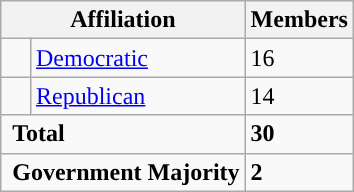<table class="wikitable">
<tr>
<th colspan="2">Affiliation</th>
<th>Members</th>
</tr>
<tr>
<td style="background-color:"> </td>
<td><a href='#'>Democratic</a></td>
<td>16</td>
</tr>
<tr>
<td style="background-color:"> </td>
<td><a href='#'>Republican</a></td>
<td>14</td>
</tr>
<tr>
<td colspan="2" rowspan="1"> <strong>Total</strong></td>
<td><strong>30</strong></td>
</tr>
<tr>
<td colspan="2" rowspan="1"> <strong>Government Majority</strong></td>
<td><strong>2</strong></td>
</tr>
</table>
